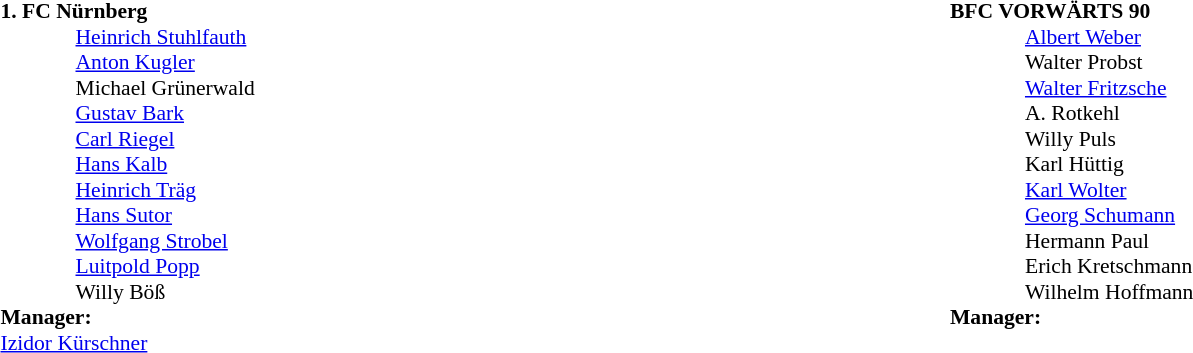<table width="100%">
<tr>
<td valign="top" width="50%"><br><table style="font-size: 90%" cellspacing="0" cellpadding="0">
<tr>
<td colspan="4"><strong>1. FC Nürnberg</strong></td>
</tr>
<tr>
<th width="25"></th>
<th width="25"></th>
</tr>
<tr>
<td></td>
<td><strong></strong></td>
<td> <a href='#'>Heinrich Stuhlfauth</a></td>
</tr>
<tr>
<td></td>
<td><strong></strong></td>
<td> <a href='#'>Anton Kugler</a></td>
</tr>
<tr>
<td></td>
<td><strong></strong></td>
<td> Michael Grünerwald</td>
</tr>
<tr>
<td></td>
<td><strong></strong></td>
<td> <a href='#'>Gustav Bark</a></td>
</tr>
<tr>
<td></td>
<td><strong></strong></td>
<td> <a href='#'>Carl Riegel</a></td>
</tr>
<tr>
<td></td>
<td><strong></strong></td>
<td> <a href='#'>Hans Kalb</a></td>
</tr>
<tr>
<td></td>
<td><strong></strong></td>
<td> <a href='#'>Heinrich Träg</a></td>
</tr>
<tr>
<td></td>
<td><strong></strong></td>
<td> <a href='#'>Hans Sutor</a></td>
</tr>
<tr>
<td></td>
<td><strong></strong></td>
<td> <a href='#'>Wolfgang Strobel</a></td>
</tr>
<tr>
<td></td>
<td><strong></strong></td>
<td> <a href='#'>Luitpold Popp</a></td>
</tr>
<tr>
<td></td>
<td><strong></strong></td>
<td> Willy Böß</td>
</tr>
<tr>
<td colspan=4><strong>Manager:</strong></td>
</tr>
<tr>
<td colspan="4"> <a href='#'>Izidor Kürschner</a></td>
</tr>
</table>
</td>
<td valign="top"></td>
<td valign="top" width="50%"><br><table style="font-size: 90%" cellspacing="0" cellpadding="0">
<tr>
<td colspan="4"><strong>BFC VORWÄRTS 90</strong></td>
</tr>
<tr>
<th width="25"></th>
<th width="25"></th>
</tr>
<tr>
<td></td>
<td><strong></strong></td>
<td> <a href='#'>Albert Weber</a></td>
</tr>
<tr>
<td></td>
<td><strong></strong></td>
<td> Walter Probst</td>
</tr>
<tr>
<td></td>
<td><strong></strong></td>
<td> <a href='#'>Walter Fritzsche</a></td>
</tr>
<tr>
<td></td>
<td><strong></strong></td>
<td> A. Rotkehl</td>
</tr>
<tr>
<td></td>
<td><strong></strong></td>
<td> Willy Puls</td>
</tr>
<tr>
<td></td>
<td><strong></strong></td>
<td> Karl Hüttig</td>
</tr>
<tr>
<td></td>
<td><strong></strong></td>
<td> <a href='#'>Karl Wolter</a></td>
</tr>
<tr>
<td></td>
<td><strong></strong></td>
<td> <a href='#'>Georg Schumann</a></td>
</tr>
<tr>
<td></td>
<td><strong></strong></td>
<td> Hermann Paul</td>
</tr>
<tr>
<td></td>
<td><strong></strong></td>
<td> Erich Kretschmann</td>
</tr>
<tr>
<td></td>
<td><strong></strong></td>
<td> Wilhelm Hoffmann</td>
</tr>
<tr>
<td colspan=4><strong>Manager:</strong></td>
</tr>
<tr>
<td colspan="4"></td>
</tr>
</table>
</td>
</tr>
</table>
